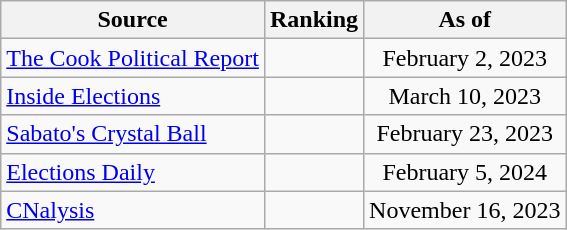<table class="wikitable" style="text-align:center">
<tr>
<th>Source</th>
<th>Ranking</th>
<th>As of</th>
</tr>
<tr>
<td style="text-align:left"><a href='#'>The Cook Political Report</a></td>
<td></td>
<td>February 2, 2023</td>
</tr>
<tr>
<td style="text-align:left"><a href='#'>Inside Elections</a></td>
<td></td>
<td>March 10, 2023</td>
</tr>
<tr>
<td style="text-align:left"><a href='#'>Sabato's Crystal Ball</a></td>
<td></td>
<td>February 23, 2023</td>
</tr>
<tr>
<td style="text-align:left"><a href='#'>Elections Daily</a></td>
<td></td>
<td>February 5, 2024</td>
</tr>
<tr>
<td style="text-align:left"><a href='#'>CNalysis</a></td>
<td></td>
<td>November 16, 2023</td>
</tr>
</table>
